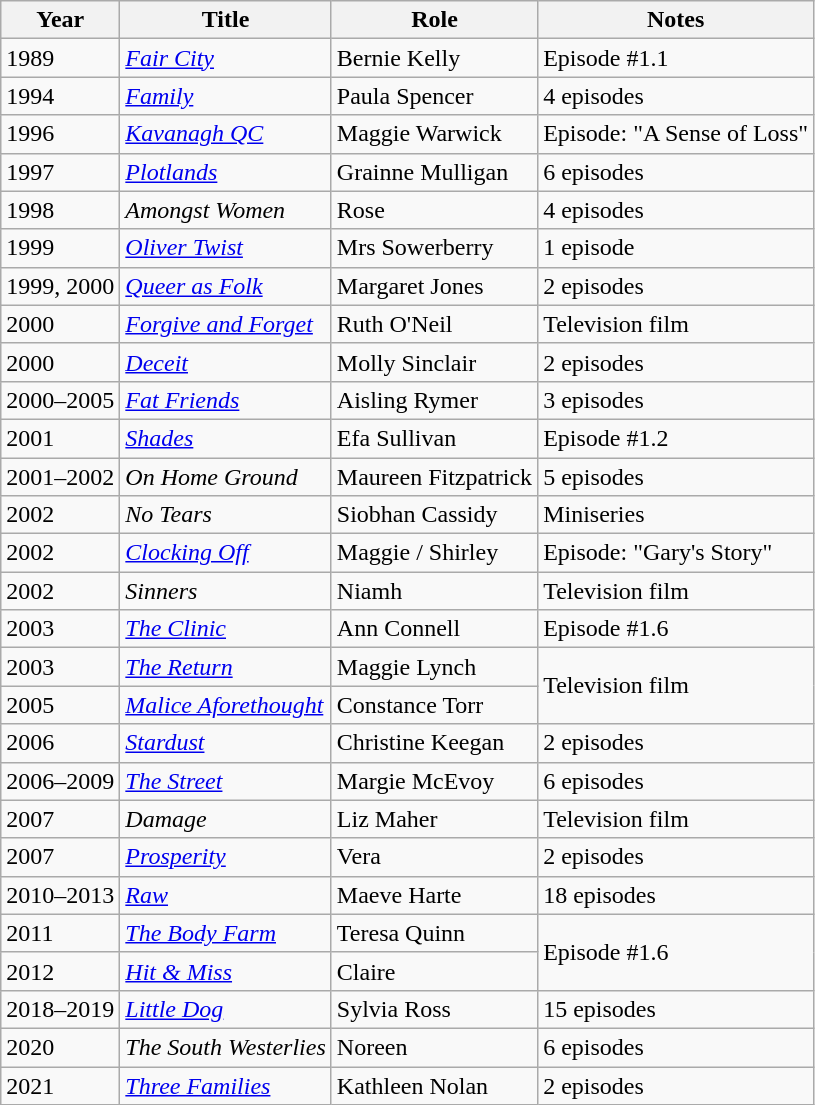<table class="wikitable sortable">
<tr>
<th>Year</th>
<th>Title</th>
<th>Role</th>
<th>Notes</th>
</tr>
<tr>
<td>1989</td>
<td><em><a href='#'>Fair City</a></em></td>
<td>Bernie Kelly</td>
<td>Episode #1.1</td>
</tr>
<tr>
<td>1994</td>
<td><a href='#'><em>Family</em></a></td>
<td>Paula Spencer</td>
<td>4 episodes</td>
</tr>
<tr>
<td>1996</td>
<td><em><a href='#'>Kavanagh QC</a></em></td>
<td>Maggie Warwick</td>
<td>Episode: "A Sense of Loss"</td>
</tr>
<tr>
<td>1997</td>
<td><em><a href='#'>Plotlands</a></em></td>
<td>Grainne Mulligan</td>
<td>6 episodes</td>
</tr>
<tr>
<td>1998</td>
<td><em>Amongst Women</em></td>
<td>Rose</td>
<td>4 episodes</td>
</tr>
<tr>
<td>1999</td>
<td><a href='#'><em>Oliver Twist</em></a></td>
<td>Mrs Sowerberry</td>
<td>1 episode</td>
</tr>
<tr>
<td>1999, 2000</td>
<td><a href='#'><em>Queer as Folk</em></a></td>
<td>Margaret Jones</td>
<td>2 episodes</td>
</tr>
<tr>
<td>2000</td>
<td><a href='#'><em>Forgive and Forget</em></a></td>
<td>Ruth O'Neil</td>
<td>Television film</td>
</tr>
<tr>
<td>2000</td>
<td><a href='#'><em>Deceit</em></a></td>
<td>Molly Sinclair</td>
<td>2 episodes</td>
</tr>
<tr>
<td>2000–2005</td>
<td><em><a href='#'>Fat Friends</a></em></td>
<td>Aisling Rymer</td>
<td>3 episodes</td>
</tr>
<tr>
<td>2001</td>
<td><a href='#'><em>Shades</em></a></td>
<td>Efa Sullivan</td>
<td>Episode #1.2</td>
</tr>
<tr>
<td>2001–2002</td>
<td><em>On Home Ground</em></td>
<td>Maureen Fitzpatrick</td>
<td>5 episodes</td>
</tr>
<tr>
<td>2002</td>
<td><em>No Tears</em></td>
<td>Siobhan Cassidy</td>
<td>Miniseries</td>
</tr>
<tr>
<td>2002</td>
<td><em><a href='#'>Clocking Off</a></em></td>
<td>Maggie / Shirley</td>
<td>Episode: "Gary's Story"</td>
</tr>
<tr>
<td>2002</td>
<td><em>Sinners</em></td>
<td>Niamh</td>
<td>Television film</td>
</tr>
<tr>
<td>2003</td>
<td><a href='#'><em>The Clinic</em></a></td>
<td>Ann Connell</td>
<td>Episode #1.6</td>
</tr>
<tr>
<td>2003</td>
<td><a href='#'><em>The Return</em></a></td>
<td>Maggie Lynch</td>
<td rowspan="2">Television film</td>
</tr>
<tr>
<td>2005</td>
<td><a href='#'><em>Malice Aforethought</em></a></td>
<td>Constance Torr</td>
</tr>
<tr>
<td>2006</td>
<td><a href='#'><em>Stardust</em></a></td>
<td>Christine Keegan</td>
<td>2 episodes</td>
</tr>
<tr>
<td>2006–2009</td>
<td><a href='#'><em>The Street</em></a></td>
<td>Margie McEvoy</td>
<td>6 episodes</td>
</tr>
<tr>
<td>2007</td>
<td><em>Damage</em></td>
<td>Liz Maher</td>
<td>Television film</td>
</tr>
<tr>
<td>2007</td>
<td><a href='#'><em>Prosperity</em></a></td>
<td>Vera</td>
<td>2 episodes</td>
</tr>
<tr>
<td>2010–2013</td>
<td><a href='#'><em>Raw</em></a></td>
<td>Maeve Harte</td>
<td>18 episodes</td>
</tr>
<tr>
<td>2011</td>
<td><a href='#'><em>The Body Farm</em></a></td>
<td>Teresa Quinn</td>
<td rowspan="2">Episode #1.6</td>
</tr>
<tr>
<td>2012</td>
<td><em><a href='#'>Hit & Miss</a></em></td>
<td>Claire</td>
</tr>
<tr>
<td>2018–2019</td>
<td><a href='#'><em>Little Dog</em></a></td>
<td>Sylvia Ross</td>
<td>15 episodes</td>
</tr>
<tr>
<td>2020</td>
<td><em>The South Westerlies</em></td>
<td>Noreen</td>
<td>6 episodes</td>
</tr>
<tr>
<td>2021</td>
<td><em><a href='#'>Three Families</a></em></td>
<td>Kathleen Nolan</td>
<td>2 episodes</td>
</tr>
</table>
